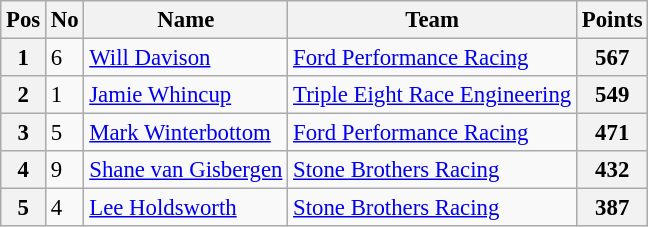<table class="wikitable" style="font-size: 95%;">
<tr>
<th>Pos</th>
<th>No</th>
<th>Name</th>
<th>Team</th>
<th>Points</th>
</tr>
<tr>
<th>1</th>
<td>6</td>
<td><a href='#'>Will Davison</a></td>
<td><a href='#'>Ford Performance Racing</a></td>
<th>567</th>
</tr>
<tr>
<th>2</th>
<td>1</td>
<td><a href='#'>Jamie Whincup</a></td>
<td><a href='#'>Triple Eight Race Engineering</a></td>
<th>549</th>
</tr>
<tr>
<th>3</th>
<td>5</td>
<td><a href='#'>Mark Winterbottom</a></td>
<td><a href='#'>Ford Performance Racing</a></td>
<th>471</th>
</tr>
<tr>
<th>4</th>
<td>9</td>
<td><a href='#'>Shane van Gisbergen</a></td>
<td><a href='#'>Stone Brothers Racing</a></td>
<th>432</th>
</tr>
<tr>
<th>5</th>
<td>4</td>
<td><a href='#'>Lee Holdsworth</a></td>
<td><a href='#'>Stone Brothers Racing</a></td>
<th>387</th>
</tr>
</table>
